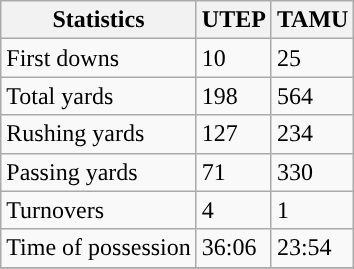<table class="wikitable">
<tr>
<th>Statistics</th>
<th>UTEP</th>
<th>TAMU</th>
</tr>
<tr>
<td>First downs</td>
<td>10</td>
<td>25</td>
</tr>
<tr>
<td>Total yards</td>
<td>198</td>
<td>564</td>
</tr>
<tr>
<td>Rushing yards</td>
<td>127</td>
<td>234</td>
</tr>
<tr>
<td>Passing yards</td>
<td>71</td>
<td>330</td>
</tr>
<tr>
<td>Turnovers</td>
<td>4</td>
<td>1</td>
</tr>
<tr>
<td>Time of possession</td>
<td>36:06</td>
<td>23:54</td>
</tr>
<tr>
</tr>
</table>
